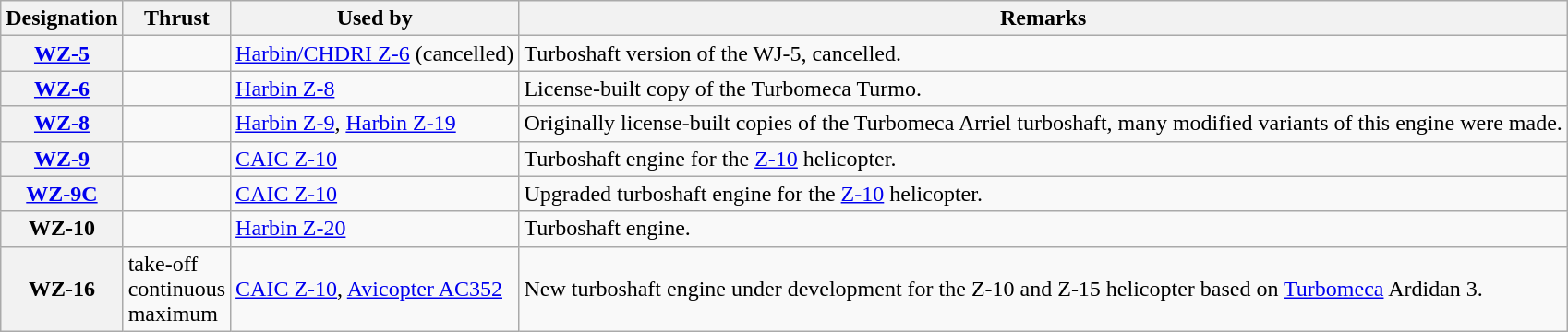<table class="wikitable">
<tr>
<th>Designation</th>
<th>Thrust</th>
<th>Used by</th>
<th>Remarks</th>
</tr>
<tr>
<th><a href='#'>WZ-5</a></th>
<td></td>
<td><a href='#'>Harbin/CHDRI Z-6</a> (cancelled)</td>
<td>Turboshaft version of the WJ-5, cancelled.</td>
</tr>
<tr>
<th><a href='#'>WZ-6</a></th>
<td></td>
<td><a href='#'>Harbin Z-8</a></td>
<td>License-built copy of the Turbomeca Turmo.</td>
</tr>
<tr>
<th><a href='#'>WZ-8</a></th>
<td></td>
<td><a href='#'>Harbin Z-9</a>, <a href='#'>Harbin Z-19</a></td>
<td>Originally license-built copies of the Turbomeca Arriel turboshaft, many modified variants of this engine were made.</td>
</tr>
<tr>
<th><a href='#'>WZ-9</a></th>
<td></td>
<td><a href='#'>CAIC Z-10</a></td>
<td>Turboshaft engine for the <a href='#'>Z-10</a> helicopter.</td>
</tr>
<tr>
<th><a href='#'>WZ-9C</a></th>
<td></td>
<td><a href='#'>CAIC Z-10</a></td>
<td>Upgraded turboshaft engine for the <a href='#'>Z-10</a> helicopter.</td>
</tr>
<tr>
<th>WZ-10</th>
<td></td>
<td><a href='#'>Harbin Z-20</a></td>
<td>Turboshaft engine.</td>
</tr>
<tr>
<th>WZ-16</th>
<td> take-off<br> continuous<br> maximum</td>
<td><a href='#'>CAIC Z-10</a>, <a href='#'>Avicopter AC352</a></td>
<td>New turboshaft engine under development for the Z-10 and Z-15 helicopter based on <a href='#'>Turbomeca</a> Ardidan 3.</td>
</tr>
</table>
